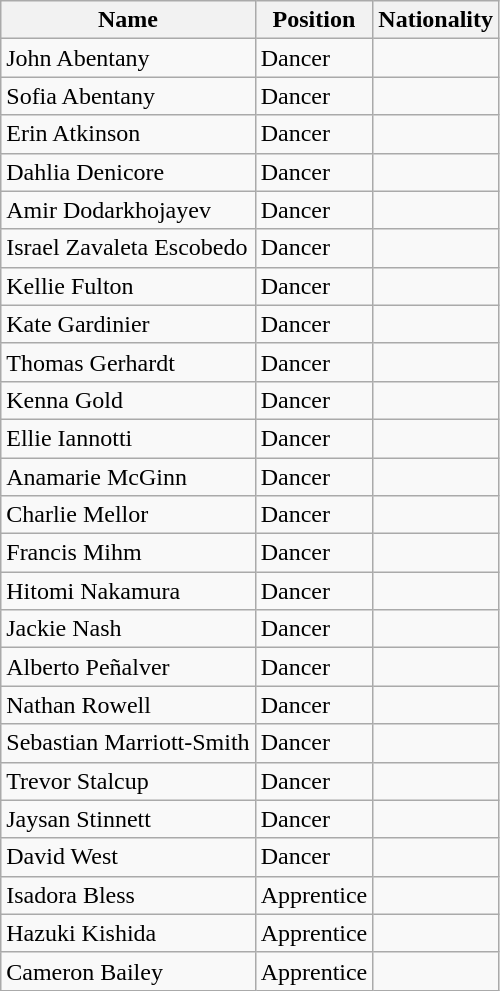<table class="wikitable">
<tr>
<th>Name</th>
<th>Position</th>
<th>Nationality</th>
</tr>
<tr>
<td>John Abentany</td>
<td>Dancer</td>
<td></td>
</tr>
<tr>
<td>Sofia Abentany</td>
<td>Dancer</td>
<td></td>
</tr>
<tr>
<td>Erin Atkinson</td>
<td>Dancer</td>
<td></td>
</tr>
<tr>
<td>Dahlia Denicore</td>
<td>Dancer</td>
<td></td>
</tr>
<tr>
<td>Amir Dodarkhojayev</td>
<td>Dancer</td>
<td></td>
</tr>
<tr>
<td>Israel Zavaleta Escobedo</td>
<td>Dancer</td>
<td></td>
</tr>
<tr>
<td>Kellie Fulton</td>
<td>Dancer</td>
<td></td>
</tr>
<tr>
<td>Kate Gardinier</td>
<td>Dancer</td>
<td></td>
</tr>
<tr>
<td>Thomas Gerhardt</td>
<td>Dancer</td>
<td></td>
</tr>
<tr>
<td>Kenna Gold</td>
<td>Dancer</td>
<td></td>
</tr>
<tr>
<td>Ellie Iannotti</td>
<td>Dancer</td>
<td></td>
</tr>
<tr>
<td>Anamarie McGinn</td>
<td>Dancer</td>
<td></td>
</tr>
<tr>
<td>Charlie Mellor</td>
<td>Dancer</td>
<td></td>
</tr>
<tr>
<td>Francis Mihm</td>
<td>Dancer</td>
<td></td>
</tr>
<tr>
<td>Hitomi Nakamura</td>
<td>Dancer</td>
<td></td>
</tr>
<tr>
<td>Jackie Nash</td>
<td>Dancer</td>
<td></td>
</tr>
<tr>
<td>Alberto Peñalver</td>
<td>Dancer</td>
<td></td>
</tr>
<tr>
<td>Nathan Rowell</td>
<td>Dancer</td>
<td></td>
</tr>
<tr>
<td>Sebastian Marriott-Smith</td>
<td>Dancer</td>
<td></td>
</tr>
<tr>
<td>Trevor Stalcup</td>
<td>Dancer</td>
<td></td>
</tr>
<tr>
<td>Jaysan Stinnett</td>
<td>Dancer</td>
<td></td>
</tr>
<tr>
<td>David West</td>
<td>Dancer</td>
<td></td>
</tr>
<tr>
<td>Isadora Bless</td>
<td>Apprentice</td>
<td></td>
</tr>
<tr>
<td>Hazuki Kishida</td>
<td>Apprentice</td>
<td></td>
</tr>
<tr>
<td>Cameron Bailey</td>
<td>Apprentice</td>
<td></td>
</tr>
</table>
